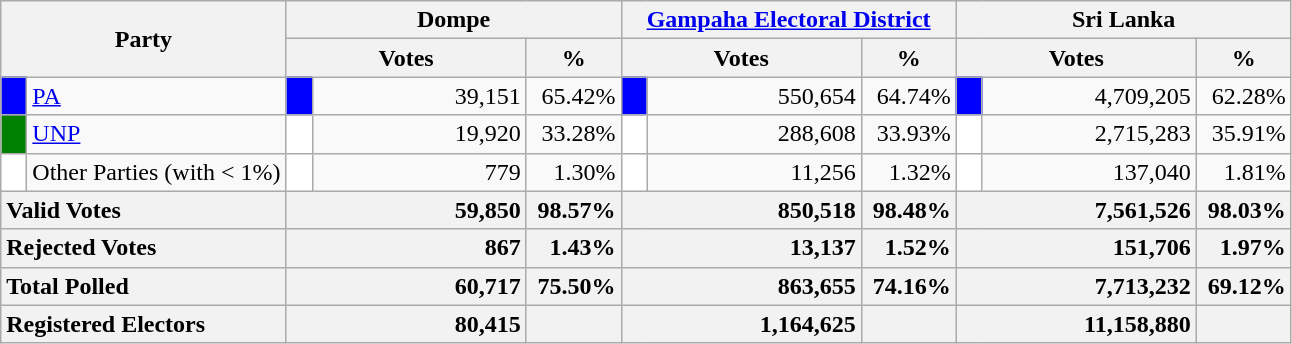<table class="wikitable">
<tr>
<th colspan="2" width="144px"rowspan="2">Party</th>
<th colspan="3" width="216px">Dompe</th>
<th colspan="3" width="216px"><a href='#'>Gampaha Electoral District</a></th>
<th colspan="3" width="216px">Sri Lanka</th>
</tr>
<tr>
<th colspan="2" width="144px">Votes</th>
<th>%</th>
<th colspan="2" width="144px">Votes</th>
<th>%</th>
<th colspan="2" width="144px">Votes</th>
<th>%</th>
</tr>
<tr>
<td style="background-color:blue;" width="10px"></td>
<td style="text-align:left;"><a href='#'>PA</a></td>
<td style="background-color:blue;" width="10px"></td>
<td style="text-align:right;">39,151</td>
<td style="text-align:right;">65.42%</td>
<td style="background-color:blue;" width="10px"></td>
<td style="text-align:right;">550,654</td>
<td style="text-align:right;">64.74%</td>
<td style="background-color:blue;" width="10px"></td>
<td style="text-align:right;">4,709,205</td>
<td style="text-align:right;">62.28%</td>
</tr>
<tr>
<td style="background-color:green;" width="10px"></td>
<td style="text-align:left;"><a href='#'>UNP</a></td>
<td style="background-color:white;" width="10px"></td>
<td style="text-align:right;">19,920</td>
<td style="text-align:right;">33.28%</td>
<td style="background-color:white;" width="10px"></td>
<td style="text-align:right;">288,608</td>
<td style="text-align:right;">33.93%</td>
<td style="background-color:white;" width="10px"></td>
<td style="text-align:right;">2,715,283</td>
<td style="text-align:right;">35.91%</td>
</tr>
<tr>
<td style="background-color:white;" width="10px"></td>
<td style="text-align:left;">Other Parties (with < 1%)</td>
<td style="background-color:white;" width="10px"></td>
<td style="text-align:right;">779</td>
<td style="text-align:right;">1.30%</td>
<td style="background-color:white;" width="10px"></td>
<td style="text-align:right;">11,256</td>
<td style="text-align:right;">1.32%</td>
<td style="background-color:white;" width="10px"></td>
<td style="text-align:right;">137,040</td>
<td style="text-align:right;">1.81%</td>
</tr>
<tr>
<th colspan="2" width="144px"style="text-align:left;">Valid Votes</th>
<th style="text-align:right;"colspan="2" width="144px">59,850</th>
<th style="text-align:right;">98.57%</th>
<th style="text-align:right;"colspan="2" width="144px">850,518</th>
<th style="text-align:right;">98.48%</th>
<th style="text-align:right;"colspan="2" width="144px">7,561,526</th>
<th style="text-align:right;">98.03%</th>
</tr>
<tr>
<th colspan="2" width="144px"style="text-align:left;">Rejected Votes</th>
<th style="text-align:right;"colspan="2" width="144px">867</th>
<th style="text-align:right;">1.43%</th>
<th style="text-align:right;"colspan="2" width="144px">13,137</th>
<th style="text-align:right;">1.52%</th>
<th style="text-align:right;"colspan="2" width="144px">151,706</th>
<th style="text-align:right;">1.97%</th>
</tr>
<tr>
<th colspan="2" width="144px"style="text-align:left;">Total Polled</th>
<th style="text-align:right;"colspan="2" width="144px">60,717</th>
<th style="text-align:right;">75.50%</th>
<th style="text-align:right;"colspan="2" width="144px">863,655</th>
<th style="text-align:right;">74.16%</th>
<th style="text-align:right;"colspan="2" width="144px">7,713,232</th>
<th style="text-align:right;">69.12%</th>
</tr>
<tr>
<th colspan="2" width="144px"style="text-align:left;">Registered Electors</th>
<th style="text-align:right;"colspan="2" width="144px">80,415</th>
<th></th>
<th style="text-align:right;"colspan="2" width="144px">1,164,625</th>
<th></th>
<th style="text-align:right;"colspan="2" width="144px">11,158,880</th>
<th></th>
</tr>
</table>
